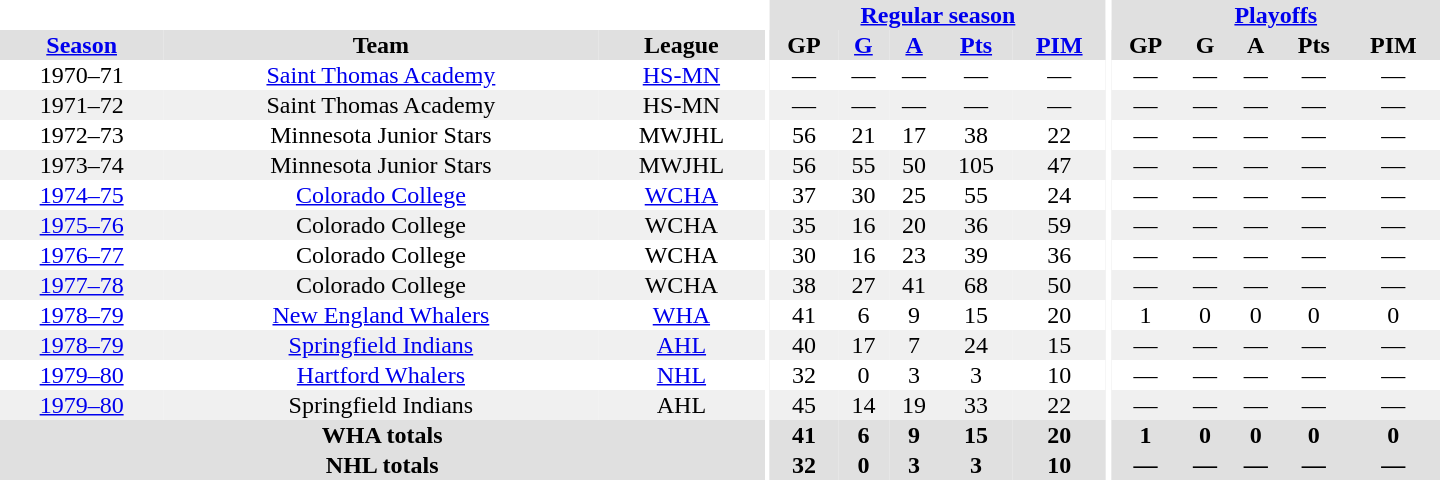<table border="0" cellpadding="1" cellspacing="0" style="text-align:center; width:60em">
<tr bgcolor="#e0e0e0">
<th colspan="3" bgcolor="#ffffff"></th>
<th rowspan="100" bgcolor="#ffffff"></th>
<th colspan="5"><a href='#'>Regular season</a></th>
<th rowspan="100" bgcolor="#ffffff"></th>
<th colspan="5"><a href='#'>Playoffs</a></th>
</tr>
<tr bgcolor="#e0e0e0">
<th><a href='#'>Season</a></th>
<th>Team</th>
<th>League</th>
<th>GP</th>
<th><a href='#'>G</a></th>
<th><a href='#'>A</a></th>
<th><a href='#'>Pts</a></th>
<th><a href='#'>PIM</a></th>
<th>GP</th>
<th>G</th>
<th>A</th>
<th>Pts</th>
<th>PIM</th>
</tr>
<tr>
<td>1970–71</td>
<td><a href='#'>Saint Thomas Academy</a></td>
<td><a href='#'>HS-MN</a></td>
<td>—</td>
<td>—</td>
<td>—</td>
<td>—</td>
<td>—</td>
<td>—</td>
<td>—</td>
<td>—</td>
<td>—</td>
<td>—</td>
</tr>
<tr bgcolor="#f0f0f0">
<td>1971–72</td>
<td>Saint Thomas Academy</td>
<td>HS-MN</td>
<td>—</td>
<td>—</td>
<td>—</td>
<td>—</td>
<td>—</td>
<td>—</td>
<td>—</td>
<td>—</td>
<td>—</td>
<td>—</td>
</tr>
<tr>
<td>1972–73</td>
<td>Minnesota Junior Stars</td>
<td>MWJHL</td>
<td>56</td>
<td>21</td>
<td>17</td>
<td>38</td>
<td>22</td>
<td>—</td>
<td>—</td>
<td>—</td>
<td>—</td>
<td>—</td>
</tr>
<tr bgcolor="#f0f0f0">
<td>1973–74</td>
<td>Minnesota Junior Stars</td>
<td>MWJHL</td>
<td>56</td>
<td>55</td>
<td>50</td>
<td>105</td>
<td>47</td>
<td>—</td>
<td>—</td>
<td>—</td>
<td>—</td>
<td>—</td>
</tr>
<tr>
<td><a href='#'>1974–75</a></td>
<td><a href='#'>Colorado College</a></td>
<td><a href='#'>WCHA</a></td>
<td>37</td>
<td>30</td>
<td>25</td>
<td>55</td>
<td>24</td>
<td>—</td>
<td>—</td>
<td>—</td>
<td>—</td>
<td>—</td>
</tr>
<tr bgcolor="#f0f0f0">
<td><a href='#'>1975–76</a></td>
<td>Colorado College</td>
<td>WCHA</td>
<td>35</td>
<td>16</td>
<td>20</td>
<td>36</td>
<td>59</td>
<td>—</td>
<td>—</td>
<td>—</td>
<td>—</td>
<td>—</td>
</tr>
<tr>
<td><a href='#'>1976–77</a></td>
<td>Colorado College</td>
<td>WCHA</td>
<td>30</td>
<td>16</td>
<td>23</td>
<td>39</td>
<td>36</td>
<td>—</td>
<td>—</td>
<td>—</td>
<td>—</td>
<td>—</td>
</tr>
<tr bgcolor="#f0f0f0">
<td><a href='#'>1977–78</a></td>
<td>Colorado College</td>
<td>WCHA</td>
<td>38</td>
<td>27</td>
<td>41</td>
<td>68</td>
<td>50</td>
<td>—</td>
<td>—</td>
<td>—</td>
<td>—</td>
<td>—</td>
</tr>
<tr>
<td><a href='#'>1978–79</a></td>
<td><a href='#'>New England Whalers</a></td>
<td><a href='#'>WHA</a></td>
<td>41</td>
<td>6</td>
<td>9</td>
<td>15</td>
<td>20</td>
<td>1</td>
<td>0</td>
<td>0</td>
<td>0</td>
<td>0</td>
</tr>
<tr bgcolor="#f0f0f0">
<td><a href='#'>1978–79</a></td>
<td><a href='#'>Springfield Indians</a></td>
<td><a href='#'>AHL</a></td>
<td>40</td>
<td>17</td>
<td>7</td>
<td>24</td>
<td>15</td>
<td>—</td>
<td>—</td>
<td>—</td>
<td>—</td>
<td>—</td>
</tr>
<tr>
<td><a href='#'>1979–80</a></td>
<td><a href='#'>Hartford Whalers</a></td>
<td><a href='#'>NHL</a></td>
<td>32</td>
<td>0</td>
<td>3</td>
<td>3</td>
<td>10</td>
<td>—</td>
<td>—</td>
<td>—</td>
<td>—</td>
<td>—</td>
</tr>
<tr bgcolor="#f0f0f0">
<td><a href='#'>1979–80</a></td>
<td>Springfield Indians</td>
<td>AHL</td>
<td>45</td>
<td>14</td>
<td>19</td>
<td>33</td>
<td>22</td>
<td>—</td>
<td>—</td>
<td>—</td>
<td>—</td>
<td>—</td>
</tr>
<tr bgcolor="#e0e0e0">
<th colspan="3">WHA totals</th>
<th>41</th>
<th>6</th>
<th>9</th>
<th>15</th>
<th>20</th>
<th>1</th>
<th>0</th>
<th>0</th>
<th>0</th>
<th>0</th>
</tr>
<tr bgcolor="#e0e0e0">
<th colspan="3">NHL totals</th>
<th>32</th>
<th>0</th>
<th>3</th>
<th>3</th>
<th>10</th>
<th>—</th>
<th>—</th>
<th>—</th>
<th>—</th>
<th>—</th>
</tr>
</table>
